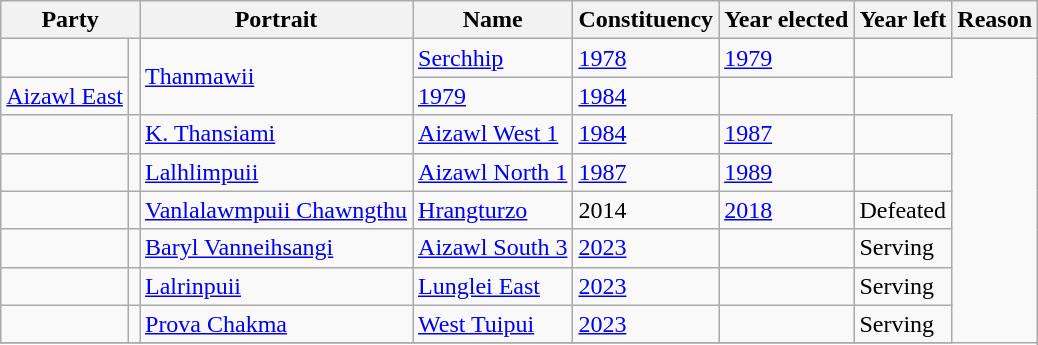<table class="wikitable sortable">
<tr>
<th colspan=2>Party</th>
<th>Portrait</th>
<th>Name</th>
<th>Constituency</th>
<th>Year elected</th>
<th>Year left</th>
<th>Reason</th>
</tr>
<tr>
<td></td>
<td rowspan=2></td>
<td rowspan=2><a href='#'>Thanmawii</a></td>
<td><a href='#'>Serchhip</a></td>
<td><a href='#'>1978</a></td>
<td><a href='#'>1979</a></td>
<td></td>
</tr>
<tr>
<td><a href='#'>Aizawl East</a></td>
<td><a href='#'>1979</a></td>
<td><a href='#'>1984</a></td>
<td></td>
</tr>
<tr>
<td></td>
<td></td>
<td><a href='#'>K. Thansiami</a></td>
<td><a href='#'>Aizawl West 1</a></td>
<td><a href='#'>1984</a></td>
<td><a href='#'>1987</a></td>
<td></td>
</tr>
<tr>
<td></td>
<td></td>
<td><a href='#'>Lalhlimpuii</a></td>
<td><a href='#'>Aizawl North 1</a></td>
<td><a href='#'>1987</a></td>
<td><a href='#'>1989</a></td>
<td></td>
</tr>
<tr>
<td></td>
<td></td>
<td><a href='#'>Vanlalawmpuii Chawngthu</a></td>
<td><a href='#'>Hrangturzo</a></td>
<td>2014</td>
<td><a href='#'>2018</a></td>
<td>Defeated</td>
</tr>
<tr>
<td></td>
<td></td>
<td><a href='#'>Baryl Vanneihsangi</a></td>
<td><a href='#'>Aizawl South 3</a></td>
<td><a href='#'>2023</a></td>
<td></td>
<td>Serving</td>
</tr>
<tr>
<td></td>
<td></td>
<td><a href='#'>Lalrinpuii</a></td>
<td><a href='#'>Lunglei East</a></td>
<td><a href='#'>2023</a></td>
<td></td>
<td>Serving</td>
</tr>
<tr>
<td></td>
<td></td>
<td><a href='#'>Prova Chakma</a></td>
<td><a href='#'>West Tuipui</a></td>
<td><a href='#'>2023</a></td>
<td></td>
<td>Serving</td>
</tr>
<tr>
</tr>
</table>
